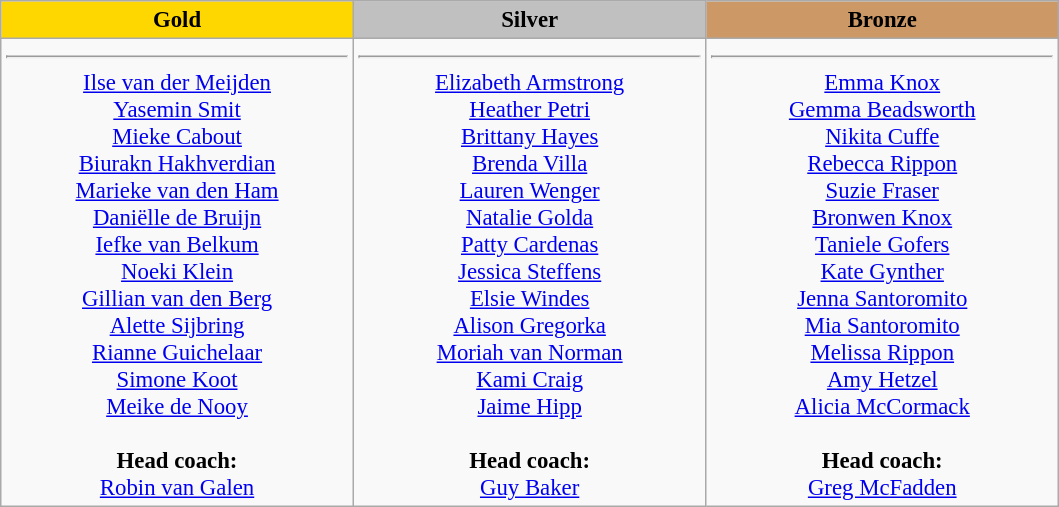<table class="wikitable" style="font-size:95%; text-align:center;">
<tr>
<td style="width: 15em" bgcolor="gold"><strong>Gold</strong></td>
<td style="width: 15em" bgcolor="silver"><strong>Silver</strong></td>
<td style="width: 15em" bgcolor="CC9966"><strong>Bronze</strong></td>
</tr>
<tr valign="top">
<td><hr><a href='#'>Ilse van der Meijden</a><br><a href='#'>Yasemin Smit</a><br><a href='#'>Mieke Cabout</a><br><a href='#'>Biurakn Hakhverdian</a><br><a href='#'>Marieke van den Ham</a><br><a href='#'>Daniëlle de Bruijn</a><br><a href='#'>Iefke van Belkum</a><br><a href='#'>Noeki Klein</a><br><a href='#'>Gillian van den Berg</a><br><a href='#'>Alette Sijbring</a><br><a href='#'>Rianne Guichelaar</a><br><a href='#'>Simone Koot</a><br><a href='#'>Meike de Nooy</a><br><br><strong>Head coach:</strong><br><a href='#'>Robin van Galen</a></td>
<td><hr><a href='#'>Elizabeth Armstrong</a><br><a href='#'>Heather Petri</a><br><a href='#'>Brittany Hayes</a><br><a href='#'>Brenda Villa</a><br><a href='#'>Lauren Wenger</a><br><a href='#'>Natalie Golda</a><br><a href='#'>Patty Cardenas</a><br><a href='#'>Jessica Steffens</a><br><a href='#'>Elsie Windes</a><br><a href='#'>Alison Gregorka</a><br><a href='#'>Moriah van Norman</a><br><a href='#'>Kami Craig</a><br><a href='#'>Jaime Hipp</a><br><br><strong>Head coach:</strong><br><a href='#'>Guy Baker</a></td>
<td><hr><a href='#'>Emma Knox</a><br><a href='#'>Gemma Beadsworth</a><br><a href='#'>Nikita Cuffe</a><br><a href='#'>Rebecca Rippon</a><br><a href='#'>Suzie Fraser</a><br><a href='#'>Bronwen Knox</a><br><a href='#'>Taniele Gofers</a><br><a href='#'>Kate Gynther</a><br><a href='#'>Jenna Santoromito</a><br><a href='#'>Mia Santoromito</a><br><a href='#'>Melissa Rippon</a><br><a href='#'>Amy Hetzel</a><br><a href='#'>Alicia McCormack</a><br><br><strong>Head coach:</strong><br><a href='#'>Greg McFadden</a></td>
</tr>
</table>
